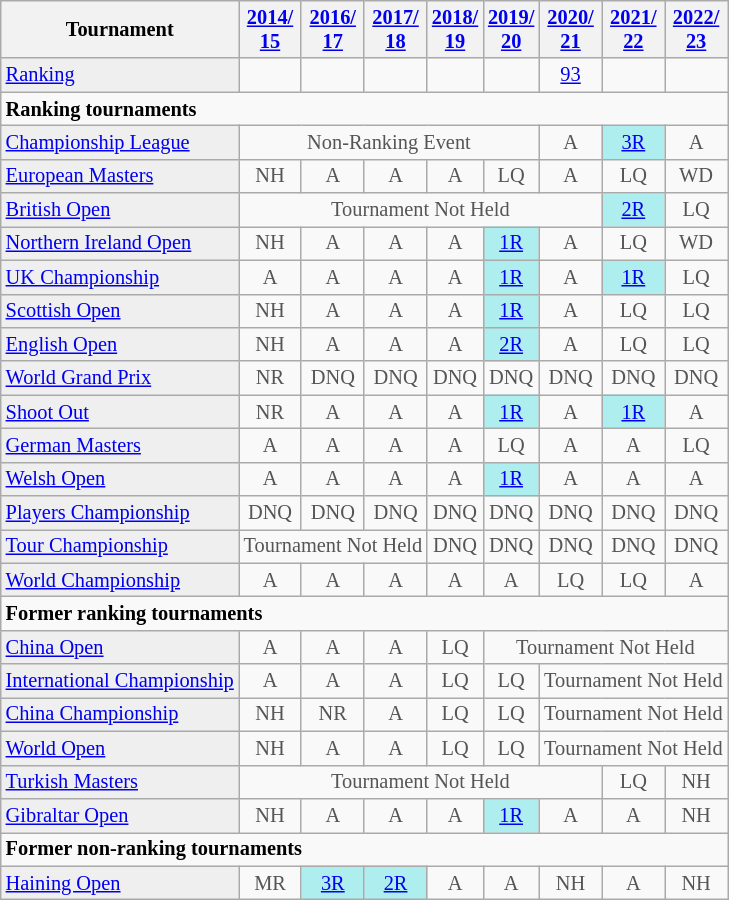<table class="wikitable" style="font-size:85%;">
<tr>
<th>Tournament</th>
<th><a href='#'>2014/<br>15</a></th>
<th><a href='#'>2016/<br>17</a></th>
<th><a href='#'>2017/<br>18</a></th>
<th><a href='#'>2018/<br>19</a></th>
<th><a href='#'>2019/<br>20</a></th>
<th><a href='#'>2020/<br>21</a></th>
<th><a href='#'>2021/<br>22</a></th>
<th><a href='#'>2022/<br>23</a></th>
</tr>
<tr>
<td style="background:#EFEFEF;"><a href='#'>Ranking</a></td>
<td align="center"></td>
<td align="center"></td>
<td align="center"></td>
<td align="center"></td>
<td align="center"></td>
<td align="center"><a href='#'>93</a></td>
<td align="center"></td>
<td align="center"></td>
</tr>
<tr>
<td colspan="10"><strong>Ranking tournaments</strong></td>
</tr>
<tr>
<td style="background:#EFEFEF;"><a href='#'>Championship League</a></td>
<td align="center" colspan="5" style="color:#555555;">Non-Ranking Event</td>
<td align="center" style="color:#555555;">A</td>
<td align="center" style="background:#afeeee;"><a href='#'>3R</a></td>
<td align="center" style="color:#555555;">A</td>
</tr>
<tr>
<td style="background:#EFEFEF;"><a href='#'>European Masters</a></td>
<td align="center" style="color:#555555;">NH</td>
<td align="center" style="color:#555555;">A</td>
<td align="center" style="color:#555555;">A</td>
<td align="center" style="color:#555555;">A</td>
<td align="center" style="color:#555555;">LQ</td>
<td align="center" style="color:#555555;">A</td>
<td align="center" style="color:#555555;">LQ</td>
<td align="center" style="color:#555555;">WD</td>
</tr>
<tr>
<td style="background:#EFEFEF;"><a href='#'>British Open</a></td>
<td align="center" colspan="6" style="color:#555555;">Tournament Not Held</td>
<td align="center" style="background:#afeeee;"><a href='#'>2R</a></td>
<td align="center" style="color:#555555;">LQ</td>
</tr>
<tr>
<td style="background:#EFEFEF;"><a href='#'>Northern Ireland Open</a></td>
<td align="center" style="color:#555555;">NH</td>
<td align="center" style="color:#555555;">A</td>
<td align="center" style="color:#555555;">A</td>
<td align="center" style="color:#555555;">A</td>
<td align="center" style="background:#afeeee;"><a href='#'>1R</a></td>
<td align="center" style="color:#555555;">A</td>
<td align="center" style="color:#555555;">LQ</td>
<td align="center" style="color:#555555;">WD</td>
</tr>
<tr>
<td style="background:#EFEFEF;"><a href='#'>UK Championship</a></td>
<td align="center" style="color:#555555;">A</td>
<td align="center" style="color:#555555;">A</td>
<td align="center" style="color:#555555;">A</td>
<td align="center" style="color:#555555;">A</td>
<td align="center" style="background:#afeeee;"><a href='#'>1R</a></td>
<td align="center" style="color:#555555;">A</td>
<td align="center" style="background:#afeeee;"><a href='#'>1R</a></td>
<td align="center" style="color:#555555;">LQ</td>
</tr>
<tr>
<td style="background:#EFEFEF;"><a href='#'>Scottish Open</a></td>
<td align="center" style="color:#555555;">NH</td>
<td align="center" style="color:#555555;">A</td>
<td align="center" style="color:#555555;">A</td>
<td align="center" style="color:#555555;">A</td>
<td align="center" style="background:#afeeee;"><a href='#'>1R</a></td>
<td align="center" style="color:#555555;">A</td>
<td align="center" style="color:#555555;">LQ</td>
<td align="center" style="color:#555555;">LQ</td>
</tr>
<tr>
<td style="background:#EFEFEF;"><a href='#'>English Open</a></td>
<td align="center" style="color:#555555;">NH</td>
<td align="center" style="color:#555555;">A</td>
<td align="center" style="color:#555555;">A</td>
<td align="center" style="color:#555555;">A</td>
<td align="center" style="background:#afeeee;"><a href='#'>2R</a></td>
<td align="center" style="color:#555555;">A</td>
<td align="center" style="color:#555555;">LQ</td>
<td align="center" style="color:#555555;">LQ</td>
</tr>
<tr>
<td style="background:#EFEFEF;"><a href='#'>World Grand Prix</a></td>
<td align="center" style="color:#555555;">NR</td>
<td align="center" style="color:#555555;">DNQ</td>
<td align="center" style="color:#555555;">DNQ</td>
<td align="center" style="color:#555555;">DNQ</td>
<td align="center" style="color:#555555;">DNQ</td>
<td align="center" style="color:#555555;">DNQ</td>
<td align="center" style="color:#555555;">DNQ</td>
<td align="center" style="color:#555555;">DNQ</td>
</tr>
<tr>
<td style="background:#EFEFEF;"><a href='#'>Shoot Out</a></td>
<td align="center" style="color:#555555;">NR</td>
<td align="center" style="color:#555555;">A</td>
<td align="center" style="color:#555555;">A</td>
<td align="center" style="color:#555555;">A</td>
<td align="center" style="background:#afeeee;"><a href='#'>1R</a></td>
<td align="center" style="color:#555555;">A</td>
<td align="center" style="background:#afeeee;"><a href='#'>1R</a></td>
<td align="center" style="color:#555555;">A</td>
</tr>
<tr>
<td style="background:#EFEFEF;"><a href='#'>German Masters</a></td>
<td align="center" style="color:#555555;">A</td>
<td align="center" style="color:#555555;">A</td>
<td align="center" style="color:#555555;">A</td>
<td align="center" style="color:#555555;">A</td>
<td align="center" style="color:#555555;">LQ</td>
<td align="center" style="color:#555555;">A</td>
<td align="center" style="color:#555555;">A</td>
<td align="center" style="color:#555555;">LQ</td>
</tr>
<tr>
<td style="background:#EFEFEF;"><a href='#'>Welsh Open</a></td>
<td align="center" style="color:#555555;">A</td>
<td align="center" style="color:#555555;">A</td>
<td align="center" style="color:#555555;">A</td>
<td align="center" style="color:#555555;">A</td>
<td align="center" style="background:#afeeee;"><a href='#'>1R</a></td>
<td align="center" style="color:#555555;">A</td>
<td align="center" style="color:#555555;">A</td>
<td align="center" style="color:#555555;">A</td>
</tr>
<tr>
<td style="background:#EFEFEF;"><a href='#'>Players Championship</a></td>
<td align="center" style="color:#555555;">DNQ</td>
<td align="center" style="color:#555555;">DNQ</td>
<td align="center" style="color:#555555;">DNQ</td>
<td align="center" style="color:#555555;">DNQ</td>
<td align="center" style="color:#555555;">DNQ</td>
<td align="center" style="color:#555555;">DNQ</td>
<td align="center" style="color:#555555;">DNQ</td>
<td align="center" style="color:#555555;">DNQ</td>
</tr>
<tr>
<td style="background:#EFEFEF;"><a href='#'>Tour Championship</a></td>
<td align="center" colspan="3" style="color:#555555;">Tournament Not Held</td>
<td align="center" style="color:#555555;">DNQ</td>
<td align="center" style="color:#555555;">DNQ</td>
<td align="center" style="color:#555555;">DNQ</td>
<td align="center" style="color:#555555;">DNQ</td>
<td align="center" style="color:#555555;">DNQ</td>
</tr>
<tr>
<td style="background:#EFEFEF;"><a href='#'>World Championship</a></td>
<td align="center" style="color:#555555;">A</td>
<td align="center" style="color:#555555;">A</td>
<td align="center" style="color:#555555;">A</td>
<td align="center" style="color:#555555;">A</td>
<td align="center" style="color:#555555;">A</td>
<td align="center" style="color:#555555;">LQ</td>
<td align="center" style="color:#555555;">LQ</td>
<td align="center" style="color:#555555;">A</td>
</tr>
<tr>
<td colspan="10"><strong>Former ranking tournaments</strong></td>
</tr>
<tr>
<td style="background:#EFEFEF;"><a href='#'>China Open</a></td>
<td align="center" style="color:#555555;">A</td>
<td align="center" style="color:#555555;">A</td>
<td align="center" style="color:#555555;">A</td>
<td align="center" style="color:#555555;">LQ</td>
<td align="center" colspan="5" style="color:#555555;">Tournament Not Held</td>
</tr>
<tr>
<td style="background:#EFEFEF;"><a href='#'>International Championship</a></td>
<td align="center" style="color:#555555;">A</td>
<td align="center" style="color:#555555;">A</td>
<td align="center" style="color:#555555;">A</td>
<td align="center" style="color:#555555;">LQ</td>
<td align="center" style="color:#555555;">LQ</td>
<td align="center" colspan="3" style="color:#555555;">Tournament Not Held</td>
</tr>
<tr>
<td style="background:#EFEFEF;"><a href='#'>China Championship</a></td>
<td align="center" style="color:#555555;">NH</td>
<td align="center" style="color:#555555;">NR</td>
<td align="center" style="color:#555555;">A</td>
<td align="center" style="color:#555555;">LQ</td>
<td align="center" style="color:#555555;">LQ</td>
<td align="center" colspan="4" style="color:#555555;">Tournament Not Held</td>
</tr>
<tr>
<td style="background:#EFEFEF;"><a href='#'>World Open</a></td>
<td align="center" style="color:#555555;">NH</td>
<td align="center" style="color:#555555;">A</td>
<td align="center" style="color:#555555;">A</td>
<td align="center" style="color:#555555;">LQ</td>
<td align="center" style="color:#555555;">LQ</td>
<td align="center" colspan="4" style="color:#555555;">Tournament Not Held</td>
</tr>
<tr>
<td style="background:#EFEFEF;"><a href='#'>Turkish Masters</a></td>
<td align="center" colspan="6" style="color:#555555;">Tournament Not Held</td>
<td align="center" style="color:#555555;">LQ</td>
<td align="center" colspan="2" style="color:#555555;">NH</td>
</tr>
<tr>
<td style="background:#EFEFEF;"><a href='#'>Gibraltar Open</a></td>
<td align="center" style="color:#555555;">NH</td>
<td align="center" style="color:#555555;">A</td>
<td align="center" style="color:#555555;">A</td>
<td align="center" style="color:#555555;">A</td>
<td align="center" style="background:#afeeee;"><a href='#'>1R</a></td>
<td align="center" style="color:#555555;">A</td>
<td align="center" style="color:#555555;">A</td>
<td align="center" colspan="2" style="color:#555555;">NH</td>
</tr>
<tr>
<td colspan="10"><strong>Former non-ranking tournaments</strong></td>
</tr>
<tr>
<td style="background:#EFEFEF;"><a href='#'>Haining Open</a></td>
<td align="center" style="color:#555555;">MR</td>
<td align="center" style="background:#afeeee;"><a href='#'>3R</a></td>
<td align="center" style="background:#afeeee;"><a href='#'>2R</a></td>
<td align="center" style="color:#555555;">A</td>
<td align="center" style="color:#555555;">A</td>
<td align="center" style="color:#555555;">NH</td>
<td align="center" style="color:#555555;">A</td>
<td align="center" colspan="2" style="color:#555555;">NH</td>
</tr>
</table>
